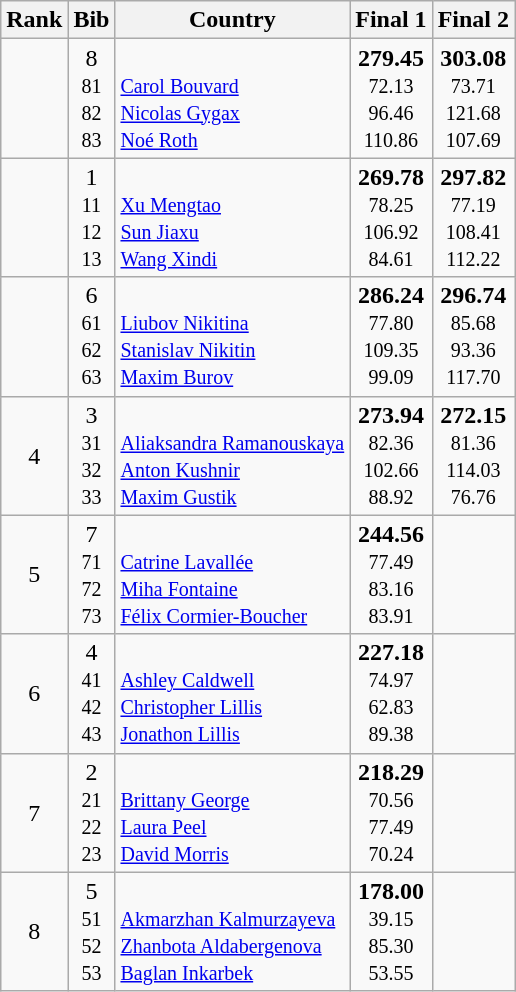<table class="wikitable sortable" style="text-align:center">
<tr>
<th>Rank</th>
<th>Bib</th>
<th>Country</th>
<th>Final 1</th>
<th>Final 2</th>
</tr>
<tr>
<td></td>
<td>8<br><small>81<br>82<br>83</small></td>
<td align=left><br><small><a href='#'>Carol Bouvard</a><br><a href='#'>Nicolas Gygax</a><br><a href='#'>Noé Roth</a></small></td>
<td><strong>279.45</strong><br><small>72.13<br> 96.46 <br> 110.86</small></td>
<td><strong>303.08</strong><br><small>73.71<br>121.68<br>107.69</small></td>
</tr>
<tr>
<td></td>
<td>1<br><small>11<br>12<br>13</small></td>
<td align=left><br><small><a href='#'>Xu Mengtao</a><br><a href='#'>Sun Jiaxu</a><br><a href='#'>Wang Xindi</a></small></td>
<td><strong>269.78</strong> <br><small>78.25<br>106.92 <br>84.61</small></td>
<td><strong>297.82</strong><br><small>77.19<br>108.41<br>112.22</small></td>
</tr>
<tr>
<td></td>
<td>6<br><small>61<br>62<br>63</small></td>
<td align=left><br><small><a href='#'>Liubov Nikitina</a><br><a href='#'>Stanislav Nikitin</a><br><a href='#'>Maxim Burov</a></small></td>
<td><strong>286.24</strong><br><small>77.80<br>109.35<br> 99.09</small></td>
<td><strong>296.74</strong><br><small>85.68<br>93.36<br>117.70</small></td>
</tr>
<tr>
<td>4</td>
<td>3<br><small>31<br>32<br>33</small></td>
<td align=left><br><small><a href='#'>Aliaksandra Ramanouskaya</a><br><a href='#'>Anton Kushnir</a><br><a href='#'>Maxim Gustik</a></small></td>
<td><strong>273.94</strong><br><small>82.36<br> 102.66<br> 88.92</small></td>
<td><strong>272.15</strong><br><small>81.36<br>114.03<br>76.76</small></td>
</tr>
<tr>
<td>5</td>
<td>7<br><small>71<br>72<br>73</small></td>
<td align=left><br><small><a href='#'>Catrine Lavallée</a><br><a href='#'>Miha Fontaine</a><br><a href='#'>Félix Cormier-Boucher</a></small></td>
<td><strong>244.56</strong><br><small>77.49<br> 83.16<br>83.91</small></td>
<td></td>
</tr>
<tr>
<td>6</td>
<td>4<br><small>41<br>42<br>43</small></td>
<td align=left><br><small><a href='#'>Ashley Caldwell</a><br><a href='#'>Christopher Lillis</a><br><a href='#'>Jonathon Lillis</a></small></td>
<td><strong>227.18</strong> <br><small>74.97<br> 62.83<br>89.38</small></td>
<td></td>
</tr>
<tr>
<td>7</td>
<td>2<br><small>21<br>22<br>23</small></td>
<td align=left><br><small><a href='#'>Brittany George</a><br><a href='#'>Laura Peel</a><br><a href='#'>David Morris</a></small></td>
<td><strong>218.29</strong><br><small>70.56<br>77.49<br>70.24</small></td>
<td></td>
</tr>
<tr>
<td>8</td>
<td>5<br><small>51<br>52<br>53</small></td>
<td align=left><br><small><a href='#'>Akmarzhan Kalmurzayeva</a><br><a href='#'>Zhanbota Aldabergenova</a><br><a href='#'>Baglan Inkarbek</a></small></td>
<td><strong>178.00</strong><br><small>39.15<br>85.30<br>53.55</small></td>
<td></td>
</tr>
</table>
